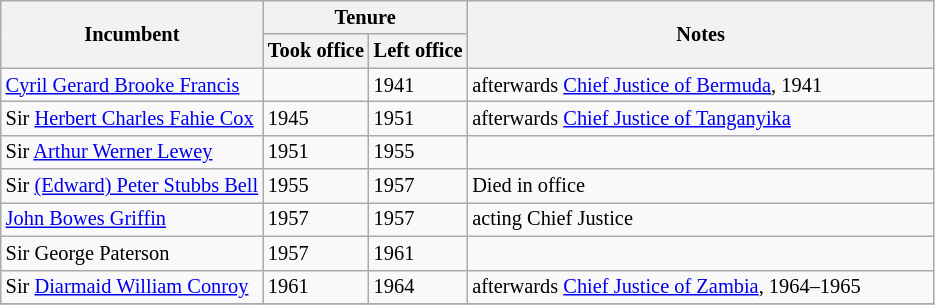<table class="wikitable" style="font-size:85%;text-align:left">
<tr>
<th rowspan="2">Incumbent</th>
<th colspan="2">Tenure</th>
<th rowspan="2" width=50%>Notes</th>
</tr>
<tr>
<th>Took office</th>
<th>Left office</th>
</tr>
<tr>
<td><a href='#'>Cyril Gerard Brooke Francis</a></td>
<td></td>
<td>1941</td>
<td>afterwards <a href='#'>Chief Justice of Bermuda</a>, 1941</td>
</tr>
<tr>
<td>Sir <a href='#'>Herbert Charles Fahie Cox</a></td>
<td>1945</td>
<td>1951</td>
<td>afterwards <a href='#'>Chief Justice of Tanganyika</a></td>
</tr>
<tr>
<td>Sir <a href='#'>Arthur Werner Lewey</a></td>
<td>1951</td>
<td>1955</td>
<td></td>
</tr>
<tr>
<td>Sir <a href='#'>(Edward) Peter Stubbs Bell</a></td>
<td>1955</td>
<td>1957</td>
<td>Died in office</td>
</tr>
<tr>
<td><a href='#'>John Bowes Griffin</a></td>
<td>1957</td>
<td>1957</td>
<td>acting Chief Justice</td>
</tr>
<tr>
<td>Sir George Paterson</td>
<td>1957</td>
<td>1961</td>
<td></td>
</tr>
<tr>
<td>Sir <a href='#'>Diarmaid William Conroy</a></td>
<td>1961</td>
<td>1964</td>
<td>afterwards <a href='#'>Chief Justice of Zambia</a>, 1964–1965</td>
</tr>
<tr>
</tr>
</table>
